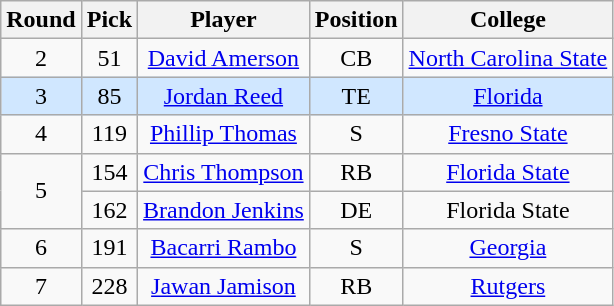<table class="wikitable sortable sortable"  style="text-align:center;">
<tr>
<th>Round</th>
<th>Pick</th>
<th>Player</th>
<th>Position</th>
<th>College</th>
</tr>
<tr>
<td>2</td>
<td>51</td>
<td><a href='#'>David Amerson</a></td>
<td>CB</td>
<td><a href='#'>North Carolina State</a></td>
</tr>
<tr style="background:#d0e7ff;">
<td>3</td>
<td>85</td>
<td><a href='#'>Jordan Reed</a></td>
<td>TE</td>
<td><a href='#'>Florida</a></td>
</tr>
<tr>
<td>4</td>
<td>119</td>
<td><a href='#'>Phillip Thomas</a></td>
<td>S</td>
<td><a href='#'>Fresno State</a></td>
</tr>
<tr>
<td rowspan="2">5</td>
<td>154</td>
<td><a href='#'>Chris Thompson</a></td>
<td>RB</td>
<td><a href='#'>Florida State</a></td>
</tr>
<tr>
<td>162</td>
<td><a href='#'>Brandon Jenkins</a></td>
<td>DE</td>
<td>Florida State</td>
</tr>
<tr>
<td>6</td>
<td>191</td>
<td><a href='#'>Bacarri Rambo</a></td>
<td>S</td>
<td><a href='#'>Georgia</a></td>
</tr>
<tr>
<td>7</td>
<td>228</td>
<td><a href='#'>Jawan Jamison</a></td>
<td>RB</td>
<td><a href='#'>Rutgers</a></td>
</tr>
</table>
